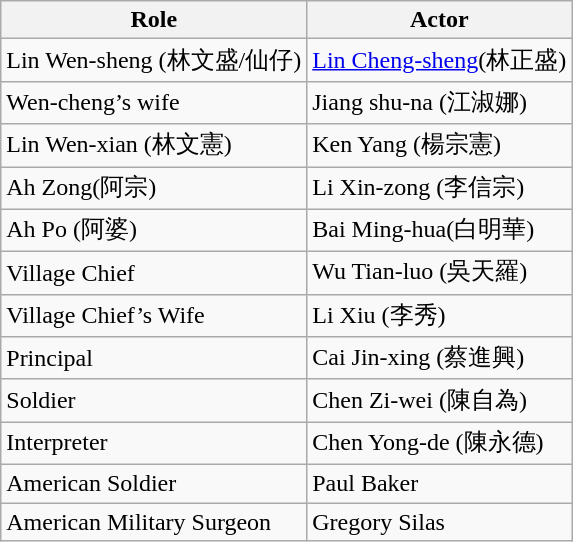<table class="wikitable">
<tr>
<th>Role</th>
<th>Actor</th>
</tr>
<tr>
<td>Lin Wen-sheng (林文盛/仙仔)</td>
<td><a href='#'>Lin Cheng-sheng</a>(林正盛)</td>
</tr>
<tr>
<td>Wen-cheng’s wife</td>
<td>Jiang shu-na (江淑娜)</td>
</tr>
<tr>
<td>Lin Wen-xian (林文憲)</td>
<td>Ken Yang (楊宗憲)</td>
</tr>
<tr>
<td>Ah Zong(阿宗)</td>
<td>Li Xin-zong (李信宗)</td>
</tr>
<tr>
<td>Ah Po (阿婆)</td>
<td>Bai Ming-hua(白明華)</td>
</tr>
<tr>
<td>Village Chief</td>
<td>Wu Tian-luo (吳天羅)</td>
</tr>
<tr>
<td>Village Chief’s Wife</td>
<td>Li Xiu (李秀)</td>
</tr>
<tr>
<td>Principal</td>
<td>Cai Jin-xing (蔡進興)</td>
</tr>
<tr>
<td>Soldier</td>
<td>Chen Zi-wei (陳自為)</td>
</tr>
<tr>
<td>Interpreter</td>
<td>Chen Yong-de (陳永德)</td>
</tr>
<tr>
<td>American Soldier</td>
<td>Paul Baker</td>
</tr>
<tr>
<td>American Military Surgeon</td>
<td>Gregory Silas</td>
</tr>
</table>
